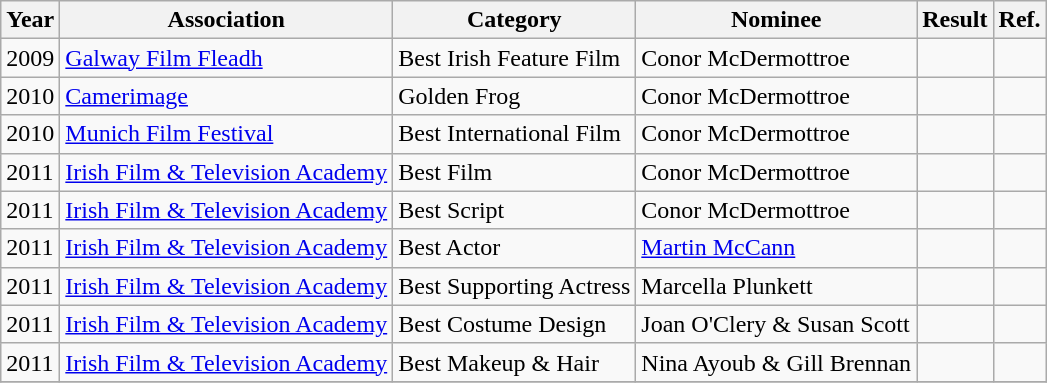<table class="wikitable sortable">
<tr>
<th>Year</th>
<th>Association</th>
<th>Category</th>
<th>Nominee</th>
<th>Result</th>
<th class=unsortable>Ref.</th>
</tr>
<tr>
<td>2009</td>
<td><a href='#'>Galway Film Fleadh</a></td>
<td>Best Irish Feature Film</td>
<td>Conor McDermottroe</td>
<td></td>
<td></td>
</tr>
<tr>
<td>2010</td>
<td><a href='#'>Camerimage</a></td>
<td>Golden Frog</td>
<td>Conor McDermottroe</td>
<td></td>
<td></td>
</tr>
<tr>
<td>2010</td>
<td><a href='#'>Munich Film Festival</a></td>
<td>Best International Film</td>
<td>Conor McDermottroe</td>
<td></td>
<td></td>
</tr>
<tr>
<td>2011</td>
<td><a href='#'>Irish Film & Television Academy</a></td>
<td>Best Film</td>
<td>Conor McDermottroe</td>
<td></td>
<td></td>
</tr>
<tr>
<td>2011</td>
<td><a href='#'>Irish Film & Television Academy</a></td>
<td>Best Script</td>
<td>Conor McDermottroe</td>
<td></td>
<td></td>
</tr>
<tr>
<td>2011</td>
<td><a href='#'>Irish Film & Television Academy</a></td>
<td>Best Actor</td>
<td><a href='#'>Martin McCann</a></td>
<td></td>
<td></td>
</tr>
<tr>
<td>2011</td>
<td><a href='#'>Irish Film & Television Academy</a></td>
<td>Best Supporting Actress</td>
<td>Marcella Plunkett</td>
<td></td>
<td></td>
</tr>
<tr>
<td>2011</td>
<td><a href='#'>Irish Film & Television Academy</a></td>
<td>Best Costume Design</td>
<td>Joan O'Clery & Susan Scott</td>
<td></td>
<td></td>
</tr>
<tr>
<td>2011</td>
<td><a href='#'>Irish Film & Television Academy</a></td>
<td>Best Makeup & Hair</td>
<td>Nina Ayoub & Gill Brennan</td>
<td></td>
<td></td>
</tr>
<tr>
</tr>
</table>
